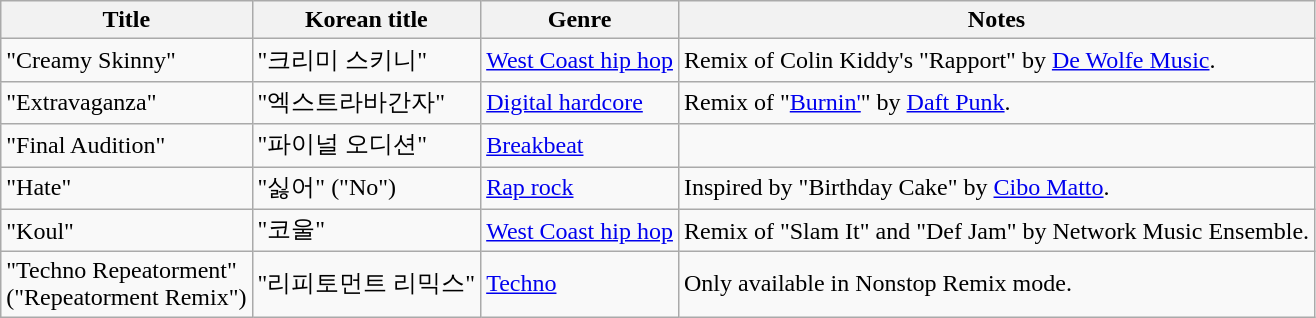<table class="wikitable">
<tr>
<th>Title</th>
<th>Korean title</th>
<th>Genre</th>
<th>Notes</th>
</tr>
<tr>
<td>"Creamy Skinny"</td>
<td>"크리미 스키니"</td>
<td><a href='#'>West Coast hip hop</a></td>
<td>Remix of Colin Kiddy's "Rapport" by <a href='#'>De Wolfe Music</a>.</td>
</tr>
<tr>
<td>"Extravaganza"</td>
<td>"엑스트라바간자"</td>
<td><a href='#'>Digital hardcore</a></td>
<td>Remix of "<a href='#'>Burnin'</a>" by <a href='#'>Daft Punk</a>.</td>
</tr>
<tr>
<td>"Final Audition"</td>
<td>"파이널 오디션"</td>
<td><a href='#'>Breakbeat</a></td>
<td></td>
</tr>
<tr>
<td>"Hate"</td>
<td>"싫어" ("No")</td>
<td><a href='#'>Rap rock</a></td>
<td>Inspired by "Birthday Cake" by <a href='#'>Cibo Matto</a>.</td>
</tr>
<tr>
<td>"Koul"</td>
<td>"코울"</td>
<td><a href='#'>West Coast hip hop</a></td>
<td>Remix of "Slam It" and "Def Jam" by Network Music Ensemble.</td>
</tr>
<tr>
<td>"Techno Repeatorment"<br>("Repeatorment Remix")</td>
<td>"리피토먼트 리믹스"</td>
<td><a href='#'>Techno</a></td>
<td>Only available in Nonstop Remix mode.</td>
</tr>
</table>
